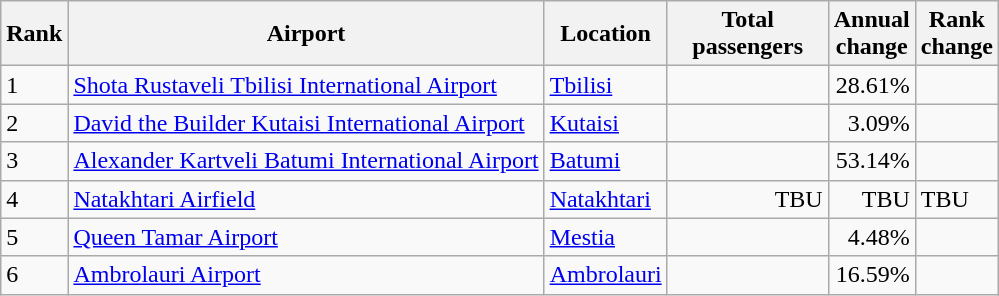<table class="wikitable">
<tr>
<th>Rank</th>
<th>Airport</th>
<th>Location</th>
<th style="width:100px">Total<br>passengers</th>
<th>Annual<br>change</th>
<th>Rank<br>change</th>
</tr>
<tr>
<td>1</td>
<td><a href='#'>Shota Rustaveli Tbilisi International Airport</a></td>
<td><a href='#'>Tbilisi</a></td>
<td align="right"></td>
<td align="right">28.61%</td>
<td align="center"></td>
</tr>
<tr>
<td>2</td>
<td><a href='#'>David the Builder Kutaisi International Airport</a></td>
<td><a href='#'>Kutaisi</a></td>
<td align="right"></td>
<td align="right">3.09%</td>
<td align="center"></td>
</tr>
<tr>
<td>3</td>
<td><a href='#'>Alexander Kartveli Batumi International Airport</a></td>
<td><a href='#'>Batumi</a></td>
<td align="right"></td>
<td align="right">53.14%</td>
<td align="center"></td>
</tr>
<tr>
<td>4</td>
<td><a href='#'>Natakhtari Airfield</a></td>
<td><a href='#'>Natakhtari</a></td>
<td align="right">TBU</td>
<td align="right">TBU</td>
<td>TBU</td>
</tr>
<tr>
<td>5</td>
<td><a href='#'>Queen Tamar Airport</a></td>
<td><a href='#'>Mestia</a></td>
<td align="right"></td>
<td align="right">4.48%</td>
<td align="center"></td>
</tr>
<tr>
<td>6</td>
<td><a href='#'>Ambrolauri Airport</a></td>
<td><a href='#'>Ambrolauri</a></td>
<td align="right"></td>
<td align="right">16.59%</td>
<td align="center"></td>
</tr>
</table>
